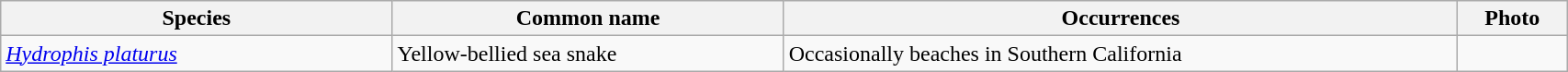<table class="wikitable" width="90%">
<tr>
<th width="25%">Species</th>
<th width="25%">Common name</th>
<th>Occurrences</th>
<th>Photo</th>
</tr>
<tr>
<td><em><a href='#'>Hydrophis platurus</a></em></td>
<td>Yellow-bellied sea snake</td>
<td>Occasionally beaches in Southern California</td>
<td></td>
</tr>
</table>
